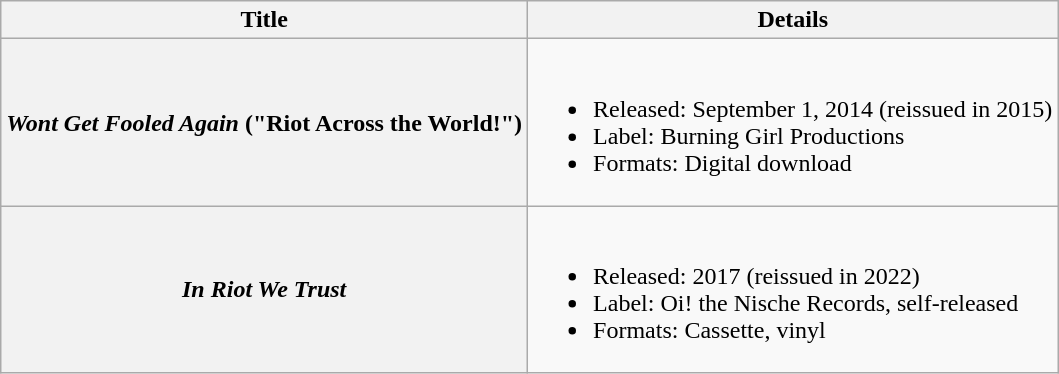<table class="wikitable plainrowheaders">
<tr>
<th scope="col">Title</th>
<th scope="col">Details</th>
</tr>
<tr>
<th scope="row"><em>Wont Get Fooled Again</em> <span>("Riot Across the World!")</span></th>
<td><br><ul><li>Released: September 1, 2014 (reissued in 2015)</li><li>Label: Burning Girl Productions</li><li>Formats: Digital download</li></ul></td>
</tr>
<tr>
<th scope="row"><em>In Riot We Trust</em></th>
<td><br><ul><li>Released: 2017 (reissued in 2022)</li><li>Label: Oi! the Nische Records, self-released</li><li>Formats: Cassette, vinyl</li></ul></td>
</tr>
</table>
